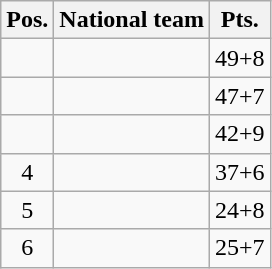<table class=wikitable>
<tr>
<th>Pos.</th>
<th>National team</th>
<th>Pts.</th>
</tr>
<tr align=center>
<td></td>
<td align=left></td>
<td>49+8</td>
</tr>
<tr align=center>
<td></td>
<td align=left></td>
<td>47+7</td>
</tr>
<tr align=center>
<td></td>
<td align=left></td>
<td>42+9</td>
</tr>
<tr align=center>
<td>4</td>
<td align=left></td>
<td>37+6</td>
</tr>
<tr align=center>
<td>5</td>
<td align=left></td>
<td>24+8</td>
</tr>
<tr align=center>
<td>6</td>
<td align=left></td>
<td>25+7</td>
</tr>
</table>
